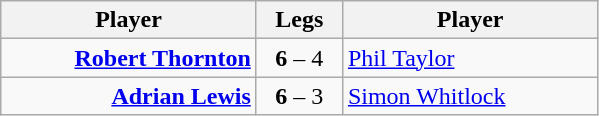<table class=wikitable style="text-align:center">
<tr>
<th width=163>Player</th>
<th width=50>Legs</th>
<th width=163>Player</th>
</tr>
<tr align=left>
<td align=right><strong><a href='#'>Robert Thornton</a></strong> </td>
<td align=center><strong>6</strong> – 4</td>
<td> <a href='#'>Phil Taylor</a></td>
</tr>
<tr align=left>
<td align=right><strong><a href='#'>Adrian Lewis</a></strong> </td>
<td align=center><strong>6</strong> – 3</td>
<td> <a href='#'>Simon Whitlock</a></td>
</tr>
</table>
